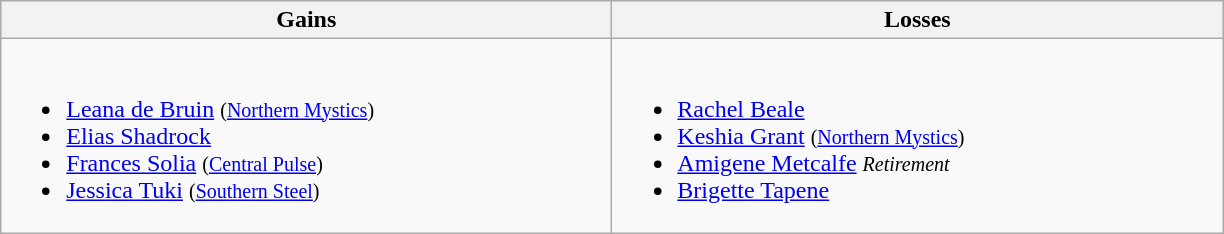<table class=wikitable>
<tr>
<th width=400> Gains</th>
<th width=400> Losses</th>
</tr>
<tr>
<td><br><ul><li><a href='#'>Leana de Bruin</a> <small>(<a href='#'>Northern Mystics</a>)</small></li><li><a href='#'>Elias Shadrock</a></li><li><a href='#'>Frances Solia</a> <small>(<a href='#'>Central Pulse</a>)</small></li><li><a href='#'>Jessica Tuki</a> <small>(<a href='#'>Southern Steel</a>)</small></li></ul></td>
<td><br><ul><li><a href='#'>Rachel Beale</a></li><li><a href='#'>Keshia Grant</a> <small>(<a href='#'>Northern Mystics</a>)</small></li><li><a href='#'>Amigene Metcalfe</a> <small><em>Retirement</em></small> </li><li><a href='#'>Brigette Tapene</a></li></ul></td>
</tr>
</table>
